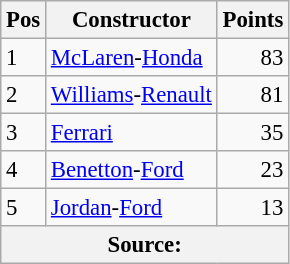<table class="wikitable" style="font-size:95%;">
<tr>
<th>Pos</th>
<th>Constructor</th>
<th>Points</th>
</tr>
<tr>
<td>1</td>
<td> <a href='#'>McLaren</a>-<a href='#'>Honda</a></td>
<td align="right">83</td>
</tr>
<tr>
<td>2</td>
<td> <a href='#'>Williams</a>-<a href='#'>Renault</a></td>
<td align="right">81</td>
</tr>
<tr>
<td>3</td>
<td>  <a href='#'>Ferrari</a></td>
<td align="right">35</td>
</tr>
<tr>
<td>4</td>
<td> <a href='#'>Benetton</a>-<a href='#'>Ford</a></td>
<td align="right">23</td>
</tr>
<tr>
<td>5</td>
<td> <a href='#'>Jordan</a>-<a href='#'>Ford</a></td>
<td align="right">13</td>
</tr>
<tr>
<th colspan=4>Source:</th>
</tr>
</table>
